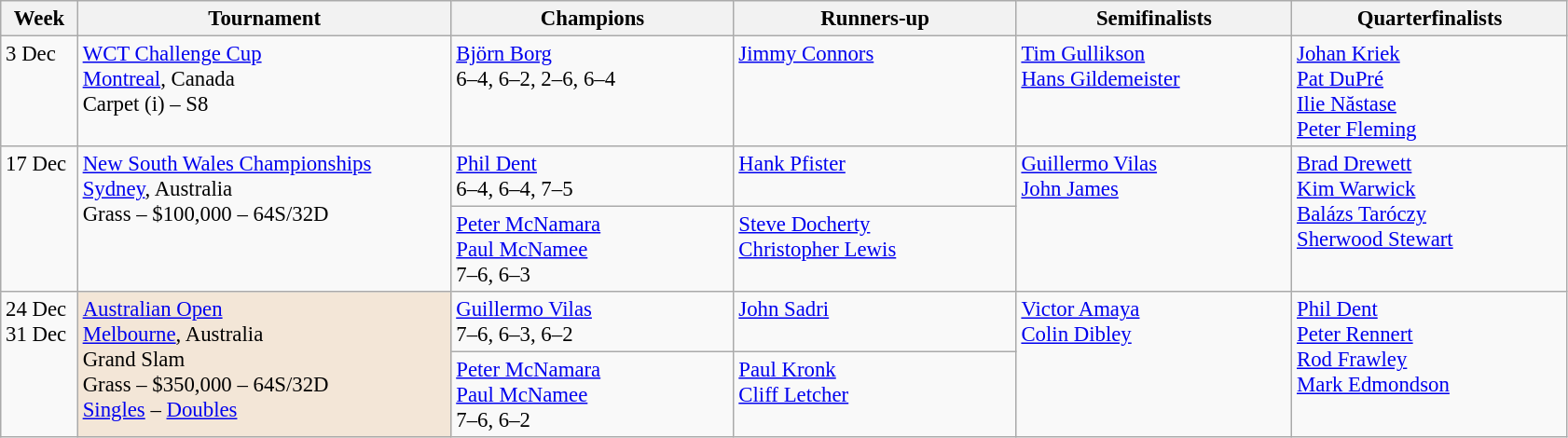<table class=wikitable style=font-size:95%>
<tr>
<th style="width:48px;">Week</th>
<th style="width:260px;">Tournament</th>
<th style="width:195px;">Champions</th>
<th style="width:195px;">Runners-up</th>
<th style="width:190px;">Semifinalists</th>
<th style="width:190px;">Quarterfinalists</th>
</tr>
<tr valign=top>
<td>3 Dec</td>
<td><a href='#'>WCT Challenge Cup</a> <br> <a href='#'>Montreal</a>, Canada <br> Carpet (i) – S8</td>
<td> <a href='#'>Björn Borg</a> <br> 6–4, 6–2, 2–6, 6–4</td>
<td> <a href='#'>Jimmy Connors</a></td>
<td> <a href='#'>Tim Gullikson</a> <br>  <a href='#'>Hans Gildemeister</a></td>
<td> <a href='#'>Johan Kriek</a> <br>  <a href='#'>Pat DuPré</a> <br>  <a href='#'>Ilie Năstase</a> <br> <a href='#'>Peter Fleming</a></td>
</tr>
<tr valign=top>
<td rowspan=2>17 Dec</td>
<td rowspan=2><a href='#'>New South Wales Championships</a> <br> <a href='#'>Sydney</a>, Australia <br> Grass – $100,000 – 64S/32D</td>
<td> <a href='#'>Phil Dent</a> <br> 6–4, 6–4, 7–5</td>
<td> <a href='#'>Hank Pfister</a></td>
<td rowspan=2> <a href='#'>Guillermo Vilas</a> <br>  <a href='#'>John James</a></td>
<td rowspan=2> <a href='#'>Brad Drewett</a> <br>  <a href='#'>Kim Warwick</a> <br>  <a href='#'>Balázs Taróczy</a> <br>  <a href='#'>Sherwood Stewart</a></td>
</tr>
<tr valign=top>
<td> <a href='#'>Peter McNamara</a> <br>  <a href='#'>Paul McNamee</a> <br> 7–6, 6–3</td>
<td> <a href='#'>Steve Docherty</a> <br>  <a href='#'>Christopher Lewis</a></td>
</tr>
<tr valign=top>
<td rowspan=2>24 Dec <br> 31 Dec</td>
<td style="background:#f3e6d7;"  rowspan=2><a href='#'>Australian Open</a> <br> <a href='#'>Melbourne</a>, Australia <br> Grand Slam <br> Grass – $350,000 – 64S/32D <br> <a href='#'>Singles</a> – <a href='#'>Doubles</a></td>
<td> <a href='#'>Guillermo Vilas</a> <br> 7–6, 6–3, 6–2</td>
<td> <a href='#'>John Sadri</a></td>
<td rowspan=2> <a href='#'>Victor Amaya</a> <br>  <a href='#'>Colin Dibley</a></td>
<td rowspan=2> <a href='#'>Phil Dent</a> <br>  <a href='#'>Peter Rennert</a> <br>  <a href='#'>Rod Frawley</a> <br>  <a href='#'>Mark Edmondson</a></td>
</tr>
<tr valign=top>
<td> <a href='#'>Peter McNamara</a> <br>  <a href='#'>Paul McNamee</a> <br> 7–6, 6–2</td>
<td> <a href='#'>Paul Kronk</a> <br>  <a href='#'>Cliff Letcher</a></td>
</tr>
</table>
